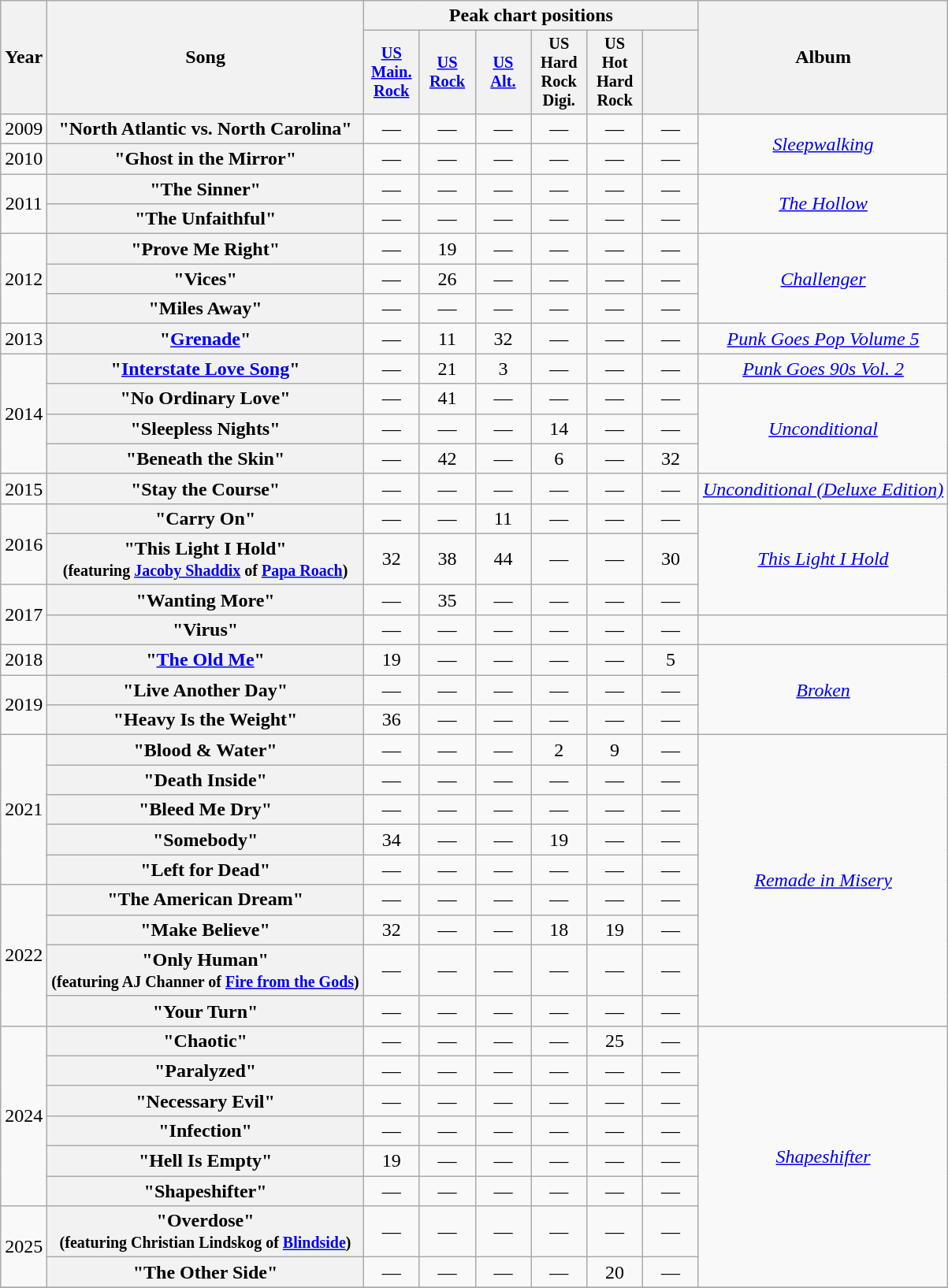<table class="wikitable plainrowheaders" style="text-align:center">
<tr>
<th scope="col" rowspan="2">Year</th>
<th scope="col" rowspan="2">Song</th>
<th scope="col" colspan="6">Peak chart positions</th>
<th scope="col" rowspan="2">Album</th>
</tr>
<tr>
<th scope="col" style="width:3em;font-size:85%;"><a href='#'>US<br>Main.<br>Rock</a><br></th>
<th scope="col" style="width:3em;font-size:85%;"><a href='#'>US<br>Rock</a></th>
<th scope="col" style="width:3em;font-size:85%;"><a href='#'>US Alt.</a></th>
<th scope="col" style="width:3em;font-size:85%;">US Hard Rock Digi.</th>
<th scope="col" style="width:3em;font-size:85%;">US Hot Hard Rock</th>
<th scope="col" style="width:3em;font-size:85%;"></th>
</tr>
<tr>
<td>2009</td>
<th scope="row">"North Atlantic vs. North Carolina"</th>
<td>—</td>
<td>—</td>
<td>—</td>
<td>—</td>
<td>—</td>
<td>—</td>
<td rowspan="2"><em><a href='#'>Sleepwalking</a></em></td>
</tr>
<tr>
<td>2010</td>
<th scope="row">"Ghost in the Mirror"</th>
<td>—</td>
<td>—</td>
<td>—</td>
<td>—</td>
<td>—</td>
<td>—</td>
</tr>
<tr>
<td rowspan="2">2011</td>
<th scope="row">"The Sinner"</th>
<td>—</td>
<td>—</td>
<td>—</td>
<td>—</td>
<td>—</td>
<td>—</td>
<td rowspan="2"><em><a href='#'>The Hollow</a></em></td>
</tr>
<tr>
<th scope="row">"The Unfaithful"</th>
<td>—</td>
<td>—</td>
<td>—</td>
<td>—</td>
<td>—</td>
<td>—</td>
</tr>
<tr>
<td rowspan="3">2012</td>
<th scope="row">"Prove Me Right"</th>
<td>—</td>
<td>19</td>
<td>—</td>
<td>—</td>
<td>—</td>
<td>—</td>
<td rowspan="3"><em><a href='#'>Challenger</a></em></td>
</tr>
<tr>
<th scope="row">"Vices"</th>
<td>—</td>
<td>26</td>
<td>—</td>
<td>—</td>
<td>—</td>
<td>—</td>
</tr>
<tr>
<th scope="row">"Miles Away"</th>
<td>—</td>
<td>—</td>
<td>—</td>
<td>—</td>
<td>—</td>
<td>—</td>
</tr>
<tr>
<td>2013</td>
<th scope="row">"<a href='#'>Grenade</a>" </th>
<td>—</td>
<td>11</td>
<td>32</td>
<td>—</td>
<td>—</td>
<td>—</td>
<td><em><a href='#'>Punk Goes Pop Volume 5</a></em></td>
</tr>
<tr>
<td rowspan="4">2014</td>
<th scope="row">"<a href='#'>Interstate Love Song</a>" </th>
<td>—</td>
<td>21</td>
<td>3</td>
<td>—</td>
<td>—</td>
<td>—</td>
<td><em><a href='#'>Punk Goes 90s Vol. 2</a></em></td>
</tr>
<tr>
<th scope="row">"No Ordinary Love"</th>
<td>—</td>
<td>41</td>
<td>—</td>
<td>—</td>
<td>—</td>
<td>—</td>
<td rowspan="3"><em><a href='#'>Unconditional</a></em></td>
</tr>
<tr>
<th scope="row">"Sleepless Nights"</th>
<td>—</td>
<td>—</td>
<td>—</td>
<td>14</td>
<td>—</td>
<td>—</td>
</tr>
<tr>
<th scope="row">"Beneath the Skin"</th>
<td>—</td>
<td>42</td>
<td>—</td>
<td>6</td>
<td>—</td>
<td>32</td>
</tr>
<tr>
<td>2015</td>
<th scope="row">"Stay the Course"</th>
<td>—</td>
<td>—</td>
<td>—</td>
<td>—</td>
<td>—</td>
<td>—</td>
<td><em><a href='#'>Unconditional (Deluxe Edition)</a></em></td>
</tr>
<tr>
<td rowspan="2">2016</td>
<th scope="row">"Carry On"</th>
<td>—</td>
<td>—</td>
<td>11</td>
<td>—</td>
<td>—</td>
<td>—</td>
<td rowspan="3"><em><a href='#'>This Light I Hold</a></em></td>
</tr>
<tr>
<th scope="row">"This Light I Hold"<br><small>(featuring <a href='#'>Jacoby Shaddix</a> of <a href='#'>Papa Roach</a>)</small></th>
<td>32</td>
<td>38</td>
<td>44</td>
<td>—</td>
<td>—</td>
<td>30</td>
</tr>
<tr>
<td rowspan="2">2017</td>
<th scope="row">"Wanting More"</th>
<td>—</td>
<td>35</td>
<td>—</td>
<td>—</td>
<td>—</td>
<td>—</td>
</tr>
<tr>
<th scope="row">"Virus"</th>
<td>—</td>
<td>—</td>
<td>—</td>
<td>—</td>
<td>—</td>
<td>—</td>
<td></td>
</tr>
<tr>
<td>2018</td>
<th scope="row">"<a href='#'>The Old Me</a>"</th>
<td>19</td>
<td>—</td>
<td>—</td>
<td>—</td>
<td>—</td>
<td>5</td>
<td rowspan="3"><em><a href='#'>Broken</a></em></td>
</tr>
<tr>
<td rowspan="2">2019</td>
<th scope="row">"Live Another Day"</th>
<td>—</td>
<td>—</td>
<td>—</td>
<td>—</td>
<td>—</td>
<td>—</td>
</tr>
<tr>
<th scope="row">"Heavy Is the Weight"</th>
<td>36</td>
<td>—</td>
<td>—</td>
<td>—</td>
<td>—</td>
<td>—</td>
</tr>
<tr>
<td rowspan="5">2021</td>
<th scope="row">"Blood & Water"</th>
<td>—</td>
<td>—</td>
<td>—</td>
<td>2</td>
<td>9</td>
<td>—</td>
<td rowspan="9"><em><a href='#'>Remade in Misery</a></em></td>
</tr>
<tr>
<th scope="row">"Death Inside"</th>
<td>—</td>
<td>—</td>
<td>—</td>
<td>—</td>
<td>—</td>
<td>—</td>
</tr>
<tr>
<th scope="row">"Bleed Me Dry"</th>
<td>—</td>
<td>—</td>
<td>—</td>
<td>—</td>
<td>—</td>
<td>—</td>
</tr>
<tr>
<th scope="row">"Somebody"</th>
<td>34</td>
<td>—</td>
<td>—</td>
<td>19</td>
<td>—</td>
<td>—</td>
</tr>
<tr>
<th scope="row">"Left for Dead"</th>
<td>—</td>
<td>—</td>
<td>—</td>
<td>—</td>
<td>—</td>
<td>—</td>
</tr>
<tr>
<td rowspan="4">2022</td>
<th scope="row">"The American Dream"</th>
<td>—</td>
<td>—</td>
<td>—</td>
<td>—</td>
<td>—</td>
<td>—</td>
</tr>
<tr>
<th scope="row">"Make Believe"</th>
<td>32</td>
<td>—</td>
<td>—</td>
<td>18</td>
<td>19</td>
<td>—</td>
</tr>
<tr>
<th scope="row">"Only Human"<br><small>(featuring AJ Channer of <a href='#'>Fire from the Gods</a>)</small></th>
<td>—</td>
<td>—</td>
<td>—</td>
<td>—</td>
<td>—</td>
<td>—</td>
</tr>
<tr>
<th scope="row">"Your Turn"</th>
<td>—</td>
<td>—</td>
<td>—</td>
<td>—</td>
<td>—</td>
<td>—</td>
</tr>
<tr>
<td rowspan="6">2024</td>
<th scope="row">"Chaotic"</th>
<td>—</td>
<td>—</td>
<td>—</td>
<td>—</td>
<td>25</td>
<td>—</td>
<td rowspan="8"><em><a href='#'>Shapeshifter</a></em></td>
</tr>
<tr>
<th scope="row">"Paralyzed"</th>
<td>—</td>
<td>—</td>
<td>—</td>
<td>—</td>
<td>—</td>
<td>—</td>
</tr>
<tr>
<th scope="row">"Necessary Evil"</th>
<td>—</td>
<td>—</td>
<td>—</td>
<td>—</td>
<td>—</td>
<td>—</td>
</tr>
<tr>
<th scope="row">"Infection"</th>
<td>—</td>
<td>—</td>
<td>—</td>
<td>—</td>
<td>—</td>
<td>—</td>
</tr>
<tr>
<th scope="row">"Hell Is Empty"</th>
<td>19</td>
<td>—</td>
<td>—</td>
<td>—</td>
<td>—</td>
<td>—</td>
</tr>
<tr>
<th scope="row">"Shapeshifter"</th>
<td>—</td>
<td>—</td>
<td>—</td>
<td>—</td>
<td>—</td>
<td>—</td>
</tr>
<tr>
<td rowspan="2">2025</td>
<th scope="row">"Overdose"<br><small>(featuring Christian Lindskog of <a href='#'>Blindside</a>)</small></th>
<td>—</td>
<td>—</td>
<td>—</td>
<td>—</td>
<td>—</td>
<td>—</td>
</tr>
<tr>
<th scope="row">"The Other Side"</th>
<td>—</td>
<td>—</td>
<td>—</td>
<td>—</td>
<td>20</td>
<td>—</td>
</tr>
<tr>
</tr>
</table>
